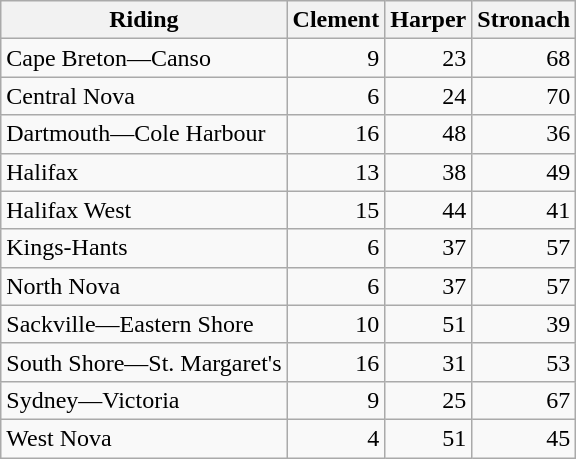<table class="wikitable">
<tr>
<th>Riding</th>
<th>Clement</th>
<th>Harper</th>
<th>Stronach</th>
</tr>
<tr>
<td>Cape Breton—Canso</td>
<td style="text-align:right;">9</td>
<td style="text-align:right;">23</td>
<td style="text-align:right;">68</td>
</tr>
<tr>
<td>Central Nova</td>
<td style="text-align:right;">6</td>
<td style="text-align:right;">24</td>
<td style="text-align:right;">70</td>
</tr>
<tr>
<td>Dartmouth—Cole Harbour</td>
<td style="text-align:right;">16</td>
<td style="text-align:right;">48</td>
<td style="text-align:right;">36</td>
</tr>
<tr>
<td>Halifax</td>
<td style="text-align:right;">13</td>
<td style="text-align:right;">38</td>
<td style="text-align:right;">49</td>
</tr>
<tr>
<td>Halifax West</td>
<td style="text-align:right;">15</td>
<td style="text-align:right;">44</td>
<td style="text-align:right;">41</td>
</tr>
<tr>
<td>Kings-Hants</td>
<td style="text-align:right;">6</td>
<td style="text-align:right;">37</td>
<td style="text-align:right;">57</td>
</tr>
<tr>
<td>North Nova</td>
<td style="text-align:right;">6</td>
<td style="text-align:right;">37</td>
<td style="text-align:right;">57</td>
</tr>
<tr>
<td>Sackville—Eastern Shore</td>
<td style="text-align:right;">10</td>
<td style="text-align:right;">51</td>
<td style="text-align:right;">39</td>
</tr>
<tr>
<td>South Shore—St. Margaret's</td>
<td style="text-align:right;">16</td>
<td style="text-align:right;">31</td>
<td style="text-align:right;">53</td>
</tr>
<tr>
<td>Sydney—Victoria</td>
<td style="text-align:right;">9</td>
<td style="text-align:right;">25</td>
<td style="text-align:right;">67</td>
</tr>
<tr>
<td>West Nova</td>
<td style="text-align:right;">4</td>
<td style="text-align:right;">51</td>
<td style="text-align:right;">45</td>
</tr>
</table>
